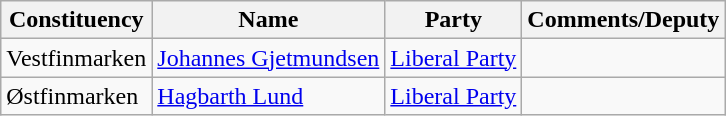<table class="wikitable">
<tr>
<th>Constituency</th>
<th>Name</th>
<th>Party</th>
<th>Comments/Deputy</th>
</tr>
<tr>
<td>Vestfinmarken</td>
<td><a href='#'>Johannes Gjetmundsen</a></td>
<td><a href='#'>Liberal Party</a></td>
<td></td>
</tr>
<tr>
<td>Østfinmarken</td>
<td><a href='#'>Hagbarth Lund</a></td>
<td><a href='#'>Liberal Party</a></td>
<td></td>
</tr>
</table>
